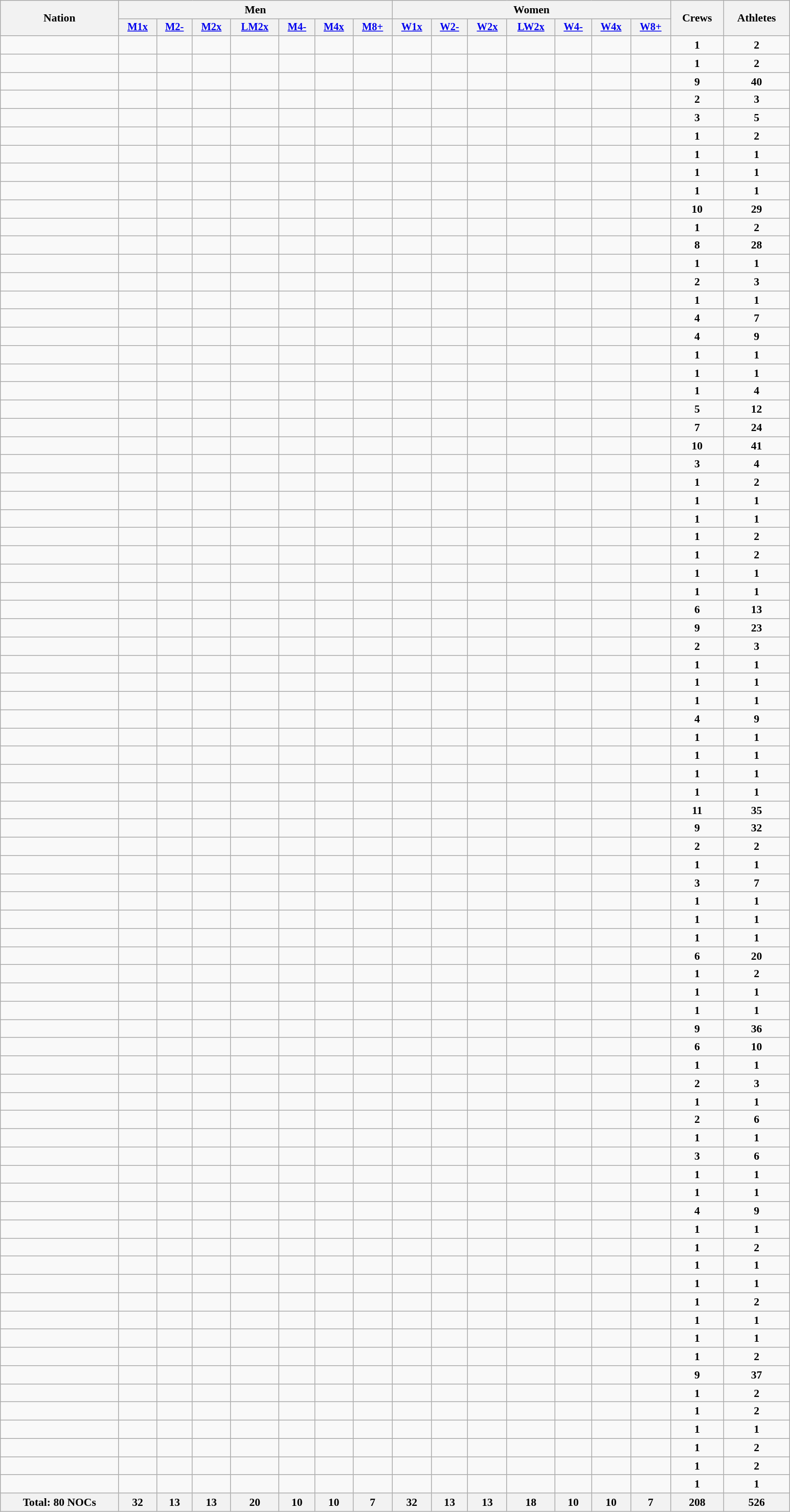<table class="wikitable sortable" width=1030 style="text-align:center; font-size:90%">
<tr>
<th rowspan="2">Nation</th>
<th colspan="7">Men</th>
<th colspan="7">Women</th>
<th rowspan="2">Crews</th>
<th rowspan=2>Athletes</th>
</tr>
<tr style="font-size:95%">
<th><a href='#'>M1x</a></th>
<th><a href='#'>M2-</a></th>
<th><a href='#'>M2x</a></th>
<th><a href='#'>LM2x</a></th>
<th><a href='#'>M4-</a></th>
<th><a href='#'>M4x</a></th>
<th><a href='#'>M8+</a></th>
<th><a href='#'>W1x</a></th>
<th><a href='#'>W2-</a></th>
<th><a href='#'>W2x</a></th>
<th><a href='#'>LW2x</a></th>
<th><a href='#'>W4-</a></th>
<th><a href='#'>W4x</a></th>
<th><a href='#'>W8+</a></th>
</tr>
<tr>
<td style="text-align:left;"></td>
<td></td>
<td></td>
<td></td>
<td></td>
<td></td>
<td></td>
<td></td>
<td></td>
<td></td>
<td></td>
<td></td>
<td></td>
<td></td>
<td></td>
<td><strong>1</strong></td>
<td><strong>2</strong></td>
</tr>
<tr>
<td style="text-align:left;"></td>
<td></td>
<td></td>
<td></td>
<td></td>
<td></td>
<td></td>
<td></td>
<td></td>
<td></td>
<td></td>
<td></td>
<td></td>
<td></td>
<td></td>
<td><strong>1</strong></td>
<td><strong>2</strong></td>
</tr>
<tr>
<td style="text-align:left;"></td>
<td></td>
<td></td>
<td></td>
<td></td>
<td></td>
<td></td>
<td></td>
<td></td>
<td></td>
<td></td>
<td></td>
<td></td>
<td></td>
<td></td>
<td><strong>9</strong></td>
<td><strong>40</strong></td>
</tr>
<tr>
<td style="text-align:left;"></td>
<td></td>
<td></td>
<td></td>
<td></td>
<td></td>
<td></td>
<td></td>
<td></td>
<td></td>
<td></td>
<td></td>
<td></td>
<td></td>
<td></td>
<td><strong>2</strong></td>
<td><strong>3</strong></td>
</tr>
<tr>
<td style="text-align:left;"></td>
<td></td>
<td></td>
<td></td>
<td></td>
<td></td>
<td></td>
<td></td>
<td></td>
<td></td>
<td></td>
<td></td>
<td></td>
<td></td>
<td></td>
<td><strong>3</strong></td>
<td><strong>5</strong></td>
</tr>
<tr>
<td style="text-align:left;"></td>
<td></td>
<td></td>
<td></td>
<td></td>
<td></td>
<td></td>
<td></td>
<td></td>
<td></td>
<td></td>
<td></td>
<td></td>
<td></td>
<td></td>
<td><strong>1</strong></td>
<td><strong>2</strong></td>
</tr>
<tr>
<td style="text-align:left;"></td>
<td></td>
<td></td>
<td></td>
<td></td>
<td></td>
<td></td>
<td></td>
<td></td>
<td></td>
<td></td>
<td></td>
<td></td>
<td></td>
<td></td>
<td><strong>1</strong></td>
<td><strong>1</strong></td>
</tr>
<tr>
<td style="text-align:left;"></td>
<td></td>
<td></td>
<td></td>
<td></td>
<td></td>
<td></td>
<td></td>
<td></td>
<td></td>
<td></td>
<td></td>
<td></td>
<td></td>
<td></td>
<td><strong>1</strong></td>
<td><strong>1</strong></td>
</tr>
<tr>
<td style="text-align:left;"></td>
<td></td>
<td></td>
<td></td>
<td></td>
<td></td>
<td></td>
<td></td>
<td></td>
<td></td>
<td></td>
<td></td>
<td></td>
<td></td>
<td></td>
<td><strong>1</strong></td>
<td><strong>1</strong></td>
</tr>
<tr>
<td style="text-align:left;"></td>
<td></td>
<td></td>
<td></td>
<td></td>
<td></td>
<td></td>
<td></td>
<td></td>
<td></td>
<td></td>
<td></td>
<td></td>
<td></td>
<td></td>
<td><strong>10</strong></td>
<td><strong>29</strong></td>
</tr>
<tr>
<td style="text-align:left;"></td>
<td></td>
<td></td>
<td></td>
<td></td>
<td></td>
<td></td>
<td></td>
<td></td>
<td></td>
<td></td>
<td></td>
<td></td>
<td></td>
<td></td>
<td><strong>1</strong></td>
<td><strong>2</strong></td>
</tr>
<tr>
<td style="text-align:left;"></td>
<td></td>
<td></td>
<td></td>
<td></td>
<td></td>
<td></td>
<td></td>
<td></td>
<td></td>
<td></td>
<td></td>
<td></td>
<td></td>
<td></td>
<td><strong>8</strong></td>
<td><strong>28</strong></td>
</tr>
<tr>
<td style="text-align:left;"></td>
<td></td>
<td></td>
<td></td>
<td></td>
<td></td>
<td></td>
<td></td>
<td></td>
<td></td>
<td></td>
<td></td>
<td></td>
<td></td>
<td></td>
<td><strong>1</strong></td>
<td><strong>1</strong></td>
</tr>
<tr>
<td style="text-align:left;"></td>
<td></td>
<td></td>
<td></td>
<td></td>
<td></td>
<td></td>
<td></td>
<td></td>
<td></td>
<td></td>
<td></td>
<td></td>
<td></td>
<td></td>
<td><strong>2</strong></td>
<td><strong>3</strong></td>
</tr>
<tr>
<td style="text-align:left;"></td>
<td></td>
<td></td>
<td></td>
<td></td>
<td></td>
<td></td>
<td></td>
<td></td>
<td></td>
<td></td>
<td></td>
<td></td>
<td></td>
<td></td>
<td><strong>1</strong></td>
<td><strong>1</strong></td>
</tr>
<tr>
<td style="text-align:left;"></td>
<td></td>
<td></td>
<td></td>
<td></td>
<td></td>
<td></td>
<td></td>
<td></td>
<td></td>
<td></td>
<td></td>
<td></td>
<td></td>
<td></td>
<td><strong>4</strong></td>
<td><strong>7</strong></td>
</tr>
<tr>
<td style="text-align:left;"></td>
<td></td>
<td></td>
<td></td>
<td></td>
<td></td>
<td></td>
<td></td>
<td></td>
<td></td>
<td></td>
<td></td>
<td></td>
<td></td>
<td></td>
<td><strong>4</strong></td>
<td><strong>9</strong></td>
</tr>
<tr>
<td style="text-align:left;"></td>
<td></td>
<td></td>
<td></td>
<td></td>
<td></td>
<td></td>
<td></td>
<td></td>
<td></td>
<td></td>
<td></td>
<td></td>
<td></td>
<td></td>
<td><strong>1</strong></td>
<td><strong>1</strong></td>
</tr>
<tr>
<td style="text-align:left;"></td>
<td></td>
<td></td>
<td></td>
<td></td>
<td></td>
<td></td>
<td></td>
<td></td>
<td></td>
<td></td>
<td></td>
<td></td>
<td></td>
<td></td>
<td><strong>1</strong></td>
<td><strong>1</strong></td>
</tr>
<tr>
<td style="text-align:left;"></td>
<td></td>
<td></td>
<td></td>
<td></td>
<td></td>
<td></td>
<td></td>
<td></td>
<td></td>
<td></td>
<td></td>
<td></td>
<td></td>
<td></td>
<td><strong>1</strong></td>
<td><strong>4</strong></td>
</tr>
<tr>
<td style="text-align:left;"></td>
<td></td>
<td></td>
<td></td>
<td></td>
<td></td>
<td></td>
<td></td>
<td></td>
<td></td>
<td></td>
<td></td>
<td></td>
<td></td>
<td></td>
<td><strong>5</strong></td>
<td><strong>12</strong></td>
</tr>
<tr>
<td style="text-align:left;"></td>
<td></td>
<td></td>
<td></td>
<td></td>
<td></td>
<td></td>
<td></td>
<td></td>
<td></td>
<td></td>
<td></td>
<td></td>
<td></td>
<td></td>
<td><strong>7</strong></td>
<td><strong>24</strong></td>
</tr>
<tr>
<td style="text-align:left;"></td>
<td></td>
<td></td>
<td></td>
<td></td>
<td></td>
<td></td>
<td></td>
<td></td>
<td></td>
<td></td>
<td></td>
<td></td>
<td></td>
<td></td>
<td><strong>10</strong></td>
<td><strong>41</strong></td>
</tr>
<tr>
<td style="text-align:left;"></td>
<td></td>
<td></td>
<td></td>
<td></td>
<td></td>
<td></td>
<td></td>
<td></td>
<td></td>
<td></td>
<td></td>
<td></td>
<td></td>
<td></td>
<td><strong>3</strong></td>
<td><strong>4</strong></td>
</tr>
<tr>
<td style="text-align:left;"></td>
<td></td>
<td></td>
<td></td>
<td></td>
<td></td>
<td></td>
<td></td>
<td></td>
<td></td>
<td></td>
<td></td>
<td></td>
<td></td>
<td></td>
<td><strong>1</strong></td>
<td><strong>2</strong></td>
</tr>
<tr>
<td style="text-align:left;"></td>
<td></td>
<td></td>
<td></td>
<td></td>
<td></td>
<td></td>
<td></td>
<td></td>
<td></td>
<td></td>
<td></td>
<td></td>
<td></td>
<td></td>
<td><strong>1</strong></td>
<td><strong>1</strong></td>
</tr>
<tr>
<td style="text-align:left;"></td>
<td></td>
<td></td>
<td></td>
<td></td>
<td></td>
<td></td>
<td></td>
<td></td>
<td></td>
<td></td>
<td></td>
<td></td>
<td></td>
<td></td>
<td><strong>1</strong></td>
<td><strong>1</strong></td>
</tr>
<tr>
<td style="text-align:left;"></td>
<td></td>
<td></td>
<td></td>
<td></td>
<td></td>
<td></td>
<td></td>
<td></td>
<td></td>
<td></td>
<td></td>
<td></td>
<td></td>
<td></td>
<td><strong>1</strong></td>
<td><strong>2</strong></td>
</tr>
<tr>
<td style="text-align:left;"></td>
<td></td>
<td></td>
<td></td>
<td></td>
<td></td>
<td></td>
<td></td>
<td></td>
<td></td>
<td></td>
<td></td>
<td></td>
<td></td>
<td></td>
<td><strong>1</strong></td>
<td><strong>2</strong></td>
</tr>
<tr>
<td style="text-align:left;"></td>
<td></td>
<td></td>
<td></td>
<td></td>
<td></td>
<td></td>
<td></td>
<td></td>
<td></td>
<td></td>
<td></td>
<td></td>
<td></td>
<td></td>
<td><strong>1</strong></td>
<td><strong>1</strong></td>
</tr>
<tr>
<td style="text-align:left;"></td>
<td></td>
<td></td>
<td></td>
<td></td>
<td></td>
<td></td>
<td></td>
<td></td>
<td></td>
<td></td>
<td></td>
<td></td>
<td></td>
<td></td>
<td><strong>1</strong></td>
<td><strong>1</strong></td>
</tr>
<tr>
<td style="text-align:left;"></td>
<td></td>
<td></td>
<td></td>
<td></td>
<td></td>
<td></td>
<td></td>
<td></td>
<td></td>
<td></td>
<td></td>
<td></td>
<td></td>
<td></td>
<td><strong>6</strong></td>
<td><strong>13</strong></td>
</tr>
<tr>
<td style="text-align:left;"></td>
<td></td>
<td></td>
<td></td>
<td></td>
<td></td>
<td></td>
<td></td>
<td></td>
<td></td>
<td></td>
<td></td>
<td></td>
<td></td>
<td></td>
<td><strong>9</strong></td>
<td><strong>23</strong></td>
</tr>
<tr>
<td style="text-align:left;"></td>
<td></td>
<td></td>
<td></td>
<td></td>
<td></td>
<td></td>
<td></td>
<td></td>
<td></td>
<td></td>
<td></td>
<td></td>
<td></td>
<td></td>
<td><strong>2</strong></td>
<td><strong>3</strong></td>
</tr>
<tr>
<td style="text-align:left;"></td>
<td></td>
<td></td>
<td></td>
<td></td>
<td></td>
<td></td>
<td></td>
<td></td>
<td></td>
<td></td>
<td></td>
<td></td>
<td></td>
<td></td>
<td><strong>1</strong></td>
<td><strong>1</strong></td>
</tr>
<tr>
<td style="text-align:left;"></td>
<td></td>
<td></td>
<td></td>
<td></td>
<td></td>
<td></td>
<td></td>
<td></td>
<td></td>
<td></td>
<td></td>
<td></td>
<td></td>
<td></td>
<td><strong>1</strong></td>
<td><strong>1</strong></td>
</tr>
<tr>
<td style="text-align:left;"></td>
<td></td>
<td></td>
<td></td>
<td></td>
<td></td>
<td></td>
<td></td>
<td></td>
<td></td>
<td></td>
<td></td>
<td></td>
<td></td>
<td></td>
<td><strong>1</strong></td>
<td><strong>1</strong></td>
</tr>
<tr>
<td style="text-align:left;"></td>
<td></td>
<td></td>
<td></td>
<td></td>
<td></td>
<td></td>
<td></td>
<td></td>
<td></td>
<td></td>
<td></td>
<td></td>
<td></td>
<td></td>
<td><strong>4</strong></td>
<td><strong>9</strong></td>
</tr>
<tr>
<td style="text-align:left;"></td>
<td></td>
<td></td>
<td></td>
<td></td>
<td></td>
<td></td>
<td></td>
<td></td>
<td></td>
<td></td>
<td></td>
<td></td>
<td></td>
<td></td>
<td><strong>1</strong></td>
<td><strong>1</strong></td>
</tr>
<tr>
<td style="text-align:left;"></td>
<td></td>
<td></td>
<td></td>
<td></td>
<td></td>
<td></td>
<td></td>
<td></td>
<td></td>
<td></td>
<td></td>
<td></td>
<td></td>
<td></td>
<td><strong>1</strong></td>
<td><strong>1</strong></td>
</tr>
<tr>
<td style="text-align:left;"></td>
<td></td>
<td></td>
<td></td>
<td></td>
<td></td>
<td></td>
<td></td>
<td></td>
<td></td>
<td></td>
<td></td>
<td></td>
<td></td>
<td></td>
<td><strong>1</strong></td>
<td><strong>1</strong></td>
</tr>
<tr>
<td style="text-align:left;"></td>
<td></td>
<td></td>
<td></td>
<td></td>
<td></td>
<td></td>
<td></td>
<td></td>
<td></td>
<td></td>
<td></td>
<td></td>
<td></td>
<td></td>
<td><strong>1</strong></td>
<td><strong>1</strong></td>
</tr>
<tr>
<td style="text-align:left;"></td>
<td></td>
<td></td>
<td></td>
<td></td>
<td></td>
<td></td>
<td></td>
<td></td>
<td></td>
<td></td>
<td></td>
<td></td>
<td></td>
<td></td>
<td><strong>11</strong></td>
<td><strong>35</strong></td>
</tr>
<tr>
<td style="text-align:left;"></td>
<td></td>
<td></td>
<td></td>
<td></td>
<td></td>
<td></td>
<td></td>
<td></td>
<td></td>
<td></td>
<td></td>
<td></td>
<td></td>
<td></td>
<td><strong>9</strong></td>
<td><strong>32</strong></td>
</tr>
<tr>
<td style="text-align:left;"></td>
<td></td>
<td></td>
<td></td>
<td></td>
<td></td>
<td></td>
<td></td>
<td></td>
<td></td>
<td></td>
<td></td>
<td></td>
<td></td>
<td></td>
<td><strong>2</strong></td>
<td><strong>2</strong></td>
</tr>
<tr>
<td style="text-align:left;"></td>
<td></td>
<td></td>
<td></td>
<td></td>
<td></td>
<td></td>
<td></td>
<td></td>
<td></td>
<td></td>
<td></td>
<td></td>
<td></td>
<td></td>
<td><strong>1</strong></td>
<td><strong>1</strong></td>
</tr>
<tr>
<td style="text-align:left;"></td>
<td></td>
<td></td>
<td></td>
<td></td>
<td></td>
<td></td>
<td></td>
<td></td>
<td></td>
<td></td>
<td></td>
<td></td>
<td></td>
<td></td>
<td><strong>3</strong></td>
<td><strong>7</strong></td>
</tr>
<tr>
<td style="text-align:left;"></td>
<td></td>
<td></td>
<td></td>
<td></td>
<td></td>
<td></td>
<td></td>
<td></td>
<td></td>
<td></td>
<td></td>
<td></td>
<td></td>
<td></td>
<td><strong>1</strong></td>
<td><strong>1</strong></td>
</tr>
<tr>
<td style="text-align:left;"></td>
<td></td>
<td></td>
<td></td>
<td></td>
<td></td>
<td></td>
<td></td>
<td></td>
<td></td>
<td></td>
<td></td>
<td></td>
<td></td>
<td></td>
<td><strong>1</strong></td>
<td><strong>1</strong></td>
</tr>
<tr>
<td style="text-align:left;"></td>
<td></td>
<td></td>
<td></td>
<td></td>
<td></td>
<td></td>
<td></td>
<td></td>
<td></td>
<td></td>
<td></td>
<td></td>
<td></td>
<td></td>
<td><strong>1</strong></td>
<td><strong>1</strong></td>
</tr>
<tr>
<td style="text-align:left;"></td>
<td></td>
<td></td>
<td></td>
<td></td>
<td></td>
<td></td>
<td></td>
<td></td>
<td></td>
<td></td>
<td></td>
<td></td>
<td></td>
<td></td>
<td><strong>6</strong></td>
<td><strong>20</strong></td>
</tr>
<tr>
<td style="text-align:left;"></td>
<td></td>
<td></td>
<td></td>
<td></td>
<td></td>
<td></td>
<td></td>
<td></td>
<td></td>
<td></td>
<td></td>
<td></td>
<td></td>
<td></td>
<td><strong>1</strong></td>
<td><strong>2</strong></td>
</tr>
<tr>
<td style="text-align:left;"></td>
<td></td>
<td></td>
<td></td>
<td></td>
<td></td>
<td></td>
<td></td>
<td></td>
<td></td>
<td></td>
<td></td>
<td></td>
<td></td>
<td></td>
<td><strong>1</strong></td>
<td><strong>1</strong></td>
</tr>
<tr>
<td style="text-align:left;"></td>
<td></td>
<td></td>
<td></td>
<td></td>
<td></td>
<td></td>
<td></td>
<td></td>
<td></td>
<td></td>
<td></td>
<td></td>
<td></td>
<td></td>
<td><strong>1</strong></td>
<td><strong>1</strong></td>
</tr>
<tr>
<td style="text-align:left;"></td>
<td></td>
<td></td>
<td></td>
<td></td>
<td></td>
<td></td>
<td></td>
<td></td>
<td></td>
<td></td>
<td></td>
<td></td>
<td></td>
<td></td>
<td><strong>9</strong></td>
<td><strong>36</strong></td>
</tr>
<tr>
<td style="text-align:left;"></td>
<td></td>
<td></td>
<td></td>
<td></td>
<td></td>
<td></td>
<td></td>
<td></td>
<td></td>
<td></td>
<td></td>
<td></td>
<td></td>
<td></td>
<td><strong>6</strong></td>
<td><strong>10</strong></td>
</tr>
<tr>
<td style="text-align:left;"></td>
<td></td>
<td></td>
<td></td>
<td></td>
<td></td>
<td></td>
<td></td>
<td></td>
<td></td>
<td></td>
<td></td>
<td></td>
<td></td>
<td></td>
<td><strong>1</strong></td>
<td><strong>1</strong></td>
</tr>
<tr>
<td style="text-align:left;"></td>
<td></td>
<td></td>
<td></td>
<td></td>
<td></td>
<td></td>
<td></td>
<td></td>
<td></td>
<td></td>
<td></td>
<td></td>
<td></td>
<td></td>
<td><strong>2</strong></td>
<td><strong>3</strong></td>
</tr>
<tr>
<td style="text-align:left;"></td>
<td></td>
<td></td>
<td></td>
<td></td>
<td></td>
<td></td>
<td></td>
<td></td>
<td></td>
<td></td>
<td></td>
<td></td>
<td></td>
<td></td>
<td><strong>1</strong></td>
<td><strong>1</strong></td>
</tr>
<tr>
<td style="text-align:left;"></td>
<td></td>
<td></td>
<td></td>
<td></td>
<td></td>
<td></td>
<td></td>
<td></td>
<td></td>
<td></td>
<td></td>
<td></td>
<td></td>
<td></td>
<td><strong>2</strong></td>
<td><strong>6</strong></td>
</tr>
<tr>
<td style="text-align:left;"></td>
<td></td>
<td></td>
<td></td>
<td></td>
<td></td>
<td></td>
<td></td>
<td></td>
<td></td>
<td></td>
<td></td>
<td></td>
<td></td>
<td></td>
<td><strong>1</strong></td>
<td><strong>1</strong></td>
</tr>
<tr>
<td style="text-align:left;"></td>
<td></td>
<td></td>
<td></td>
<td></td>
<td></td>
<td></td>
<td></td>
<td></td>
<td></td>
<td></td>
<td></td>
<td></td>
<td></td>
<td></td>
<td><strong>3</strong></td>
<td><strong>6</strong></td>
</tr>
<tr>
<td style="text-align:left;"></td>
<td></td>
<td></td>
<td></td>
<td></td>
<td></td>
<td></td>
<td></td>
<td></td>
<td></td>
<td></td>
<td></td>
<td></td>
<td></td>
<td></td>
<td><strong>1</strong></td>
<td><strong>1</strong></td>
</tr>
<tr>
<td style="text-align:left;"></td>
<td></td>
<td></td>
<td></td>
<td></td>
<td></td>
<td></td>
<td></td>
<td></td>
<td></td>
<td></td>
<td></td>
<td></td>
<td></td>
<td></td>
<td><strong>1</strong></td>
<td><strong>1</strong></td>
</tr>
<tr>
<td style="text-align:left;"></td>
<td></td>
<td></td>
<td></td>
<td></td>
<td></td>
<td></td>
<td></td>
<td></td>
<td></td>
<td></td>
<td></td>
<td></td>
<td></td>
<td></td>
<td><strong>4</strong></td>
<td><strong>9</strong></td>
</tr>
<tr>
<td style="text-align:left;"></td>
<td></td>
<td></td>
<td></td>
<td></td>
<td></td>
<td></td>
<td></td>
<td></td>
<td></td>
<td></td>
<td></td>
<td></td>
<td></td>
<td></td>
<td><strong>1</strong></td>
<td><strong>1</strong></td>
</tr>
<tr>
<td style="text-align:left;"></td>
<td></td>
<td></td>
<td></td>
<td></td>
<td></td>
<td></td>
<td></td>
<td></td>
<td></td>
<td></td>
<td></td>
<td></td>
<td></td>
<td></td>
<td><strong>1</strong></td>
<td><strong>2</strong></td>
</tr>
<tr>
<td style="text-align:left;"></td>
<td></td>
<td></td>
<td></td>
<td></td>
<td></td>
<td></td>
<td></td>
<td></td>
<td></td>
<td></td>
<td></td>
<td></td>
<td></td>
<td></td>
<td><strong>1</strong></td>
<td><strong>1</strong></td>
</tr>
<tr>
<td style="text-align:left;"></td>
<td></td>
<td></td>
<td></td>
<td></td>
<td></td>
<td></td>
<td></td>
<td></td>
<td></td>
<td></td>
<td></td>
<td></td>
<td></td>
<td></td>
<td><strong>1</strong></td>
<td><strong>1</strong></td>
</tr>
<tr>
<td style="text-align:left;"></td>
<td></td>
<td></td>
<td></td>
<td></td>
<td></td>
<td></td>
<td></td>
<td></td>
<td></td>
<td></td>
<td></td>
<td></td>
<td></td>
<td></td>
<td><strong>1</strong></td>
<td><strong>2</strong></td>
</tr>
<tr>
<td style="text-align:left;"></td>
<td></td>
<td></td>
<td></td>
<td></td>
<td></td>
<td></td>
<td></td>
<td></td>
<td></td>
<td></td>
<td></td>
<td></td>
<td></td>
<td></td>
<td><strong>1</strong></td>
<td><strong>1</strong></td>
</tr>
<tr>
<td style="text-align:left;"></td>
<td></td>
<td></td>
<td></td>
<td></td>
<td></td>
<td></td>
<td></td>
<td></td>
<td></td>
<td></td>
<td></td>
<td></td>
<td></td>
<td></td>
<td><strong>1</strong></td>
<td><strong>1</strong></td>
</tr>
<tr>
<td style="text-align:left;"></td>
<td></td>
<td></td>
<td></td>
<td></td>
<td></td>
<td></td>
<td></td>
<td></td>
<td></td>
<td></td>
<td></td>
<td></td>
<td></td>
<td></td>
<td><strong>1</strong></td>
<td><strong>2</strong></td>
</tr>
<tr>
<td style="text-align:left;"></td>
<td></td>
<td></td>
<td></td>
<td></td>
<td></td>
<td></td>
<td></td>
<td></td>
<td></td>
<td></td>
<td></td>
<td></td>
<td></td>
<td></td>
<td><strong>9</strong></td>
<td><strong>37</strong></td>
</tr>
<tr>
<td style="text-align:left;"></td>
<td></td>
<td></td>
<td></td>
<td></td>
<td></td>
<td></td>
<td></td>
<td></td>
<td></td>
<td></td>
<td></td>
<td></td>
<td></td>
<td></td>
<td><strong>1</strong></td>
<td><strong>2</strong></td>
</tr>
<tr>
<td style="text-align:left;"></td>
<td></td>
<td></td>
<td></td>
<td></td>
<td></td>
<td></td>
<td></td>
<td></td>
<td></td>
<td></td>
<td></td>
<td></td>
<td></td>
<td></td>
<td><strong>1</strong></td>
<td><strong>2</strong></td>
</tr>
<tr>
<td style="text-align:left;"></td>
<td></td>
<td></td>
<td></td>
<td></td>
<td></td>
<td></td>
<td></td>
<td></td>
<td></td>
<td></td>
<td></td>
<td></td>
<td></td>
<td></td>
<td><strong>1</strong></td>
<td><strong>1</strong></td>
</tr>
<tr>
<td style="text-align:left;"></td>
<td></td>
<td></td>
<td></td>
<td></td>
<td></td>
<td></td>
<td></td>
<td></td>
<td></td>
<td></td>
<td></td>
<td></td>
<td></td>
<td></td>
<td><strong>1</strong></td>
<td><strong>2</strong></td>
</tr>
<tr>
<td style="text-align:left;"></td>
<td></td>
<td></td>
<td></td>
<td></td>
<td></td>
<td></td>
<td></td>
<td></td>
<td></td>
<td></td>
<td></td>
<td></td>
<td></td>
<td></td>
<td><strong>1</strong></td>
<td><strong>2</strong></td>
</tr>
<tr>
<td style="text-align:left;"></td>
<td></td>
<td></td>
<td></td>
<td></td>
<td></td>
<td></td>
<td></td>
<td></td>
<td></td>
<td></td>
<td></td>
<td></td>
<td></td>
<td></td>
<td><strong>1</strong></td>
<td><strong>1</strong></td>
</tr>
<tr>
<th>Total: 80 NOCs</th>
<th>32</th>
<th>13</th>
<th>13</th>
<th>20</th>
<th>10</th>
<th>10</th>
<th>7</th>
<th>32</th>
<th>13</th>
<th>13</th>
<th>18</th>
<th>10</th>
<th>10</th>
<th>7</th>
<th>208</th>
<th>526</th>
</tr>
</table>
